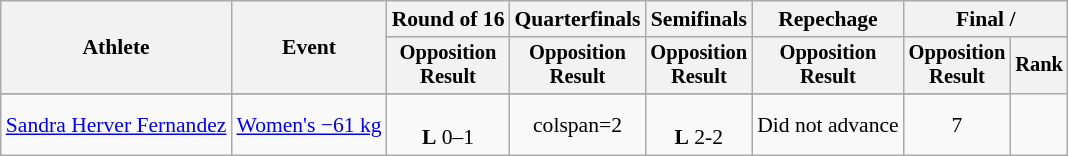<table class="wikitable" style="font-size:90%">
<tr>
<th rowspan="2">Athlete</th>
<th rowspan="2">Event</th>
<th>Round of 16</th>
<th>Quarterfinals</th>
<th>Semifinals</th>
<th>Repechage</th>
<th colspan=2>Final / </th>
</tr>
<tr style="font-size:95%">
<th>Opposition<br>Result</th>
<th>Opposition<br>Result</th>
<th>Opposition<br>Result</th>
<th>Opposition<br>Result</th>
<th>Opposition<br>Result</th>
<th>Rank</th>
</tr>
<tr>
</tr>
<tr align=center>
<td align=left><a href='#'>Sandra Herver Fernandez</a></td>
<td align=left><a href='#'>Women's −61 kg</a></td>
<td><br><strong>L</strong> 0–1</td>
<td>colspan=2 </td>
<td><br><strong>L</strong> 2-2</td>
<td>Did not advance</td>
<td>7</td>
</tr>
</table>
